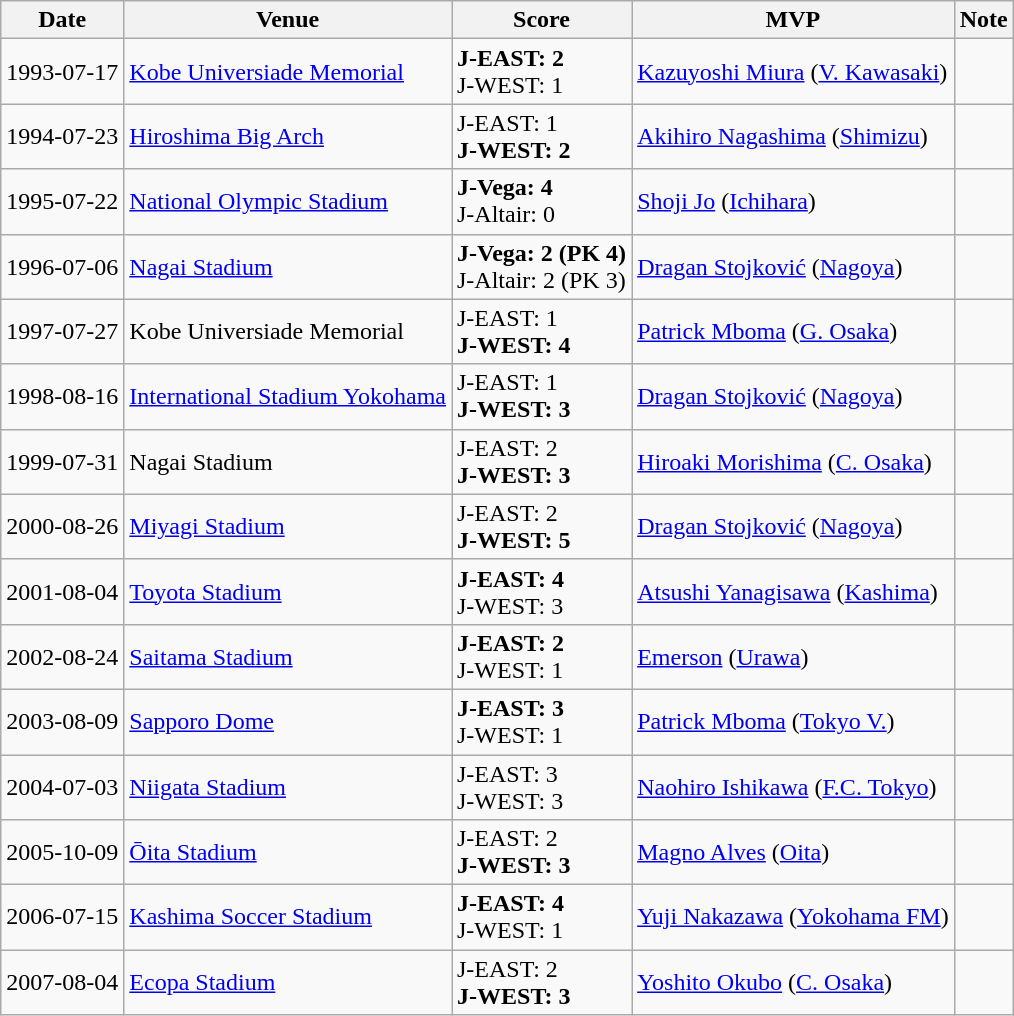<table class="wikitable">
<tr>
<th>Date</th>
<th>Venue</th>
<th>Score</th>
<th>MVP</th>
<th>Note</th>
</tr>
<tr>
<td>1993-07-17</td>
<td><a href='#'>Kobe Universiade Memorial</a></td>
<td><strong>J-EAST: 2</strong><br>J-WEST: 1</td>
<td> <a href='#'>Kazuyoshi Miura</a> (<a href='#'>V. Kawasaki</a>)</td>
<td></td>
</tr>
<tr>
<td>1994-07-23</td>
<td><a href='#'>Hiroshima Big Arch</a></td>
<td>J-EAST: 1<br><strong>J-WEST: 2</strong></td>
<td> <a href='#'>Akihiro Nagashima</a> (<a href='#'>Shimizu</a>)</td>
<td></td>
</tr>
<tr>
<td>1995-07-22</td>
<td><a href='#'>National Olympic Stadium</a></td>
<td><strong>J-Vega: 4</strong><br>J-Altair: 0</td>
<td> <a href='#'>Shoji Jo</a> (<a href='#'>Ichihara</a>)</td>
<td></td>
</tr>
<tr>
<td>1996-07-06</td>
<td><a href='#'>Nagai Stadium</a></td>
<td><strong>J-Vega: 2 (PK 4)</strong><br>J-Altair: 2 (PK 3)</td>
<td> <a href='#'>Dragan Stojković</a> (<a href='#'>Nagoya</a>)</td>
<td></td>
</tr>
<tr>
<td>1997-07-27</td>
<td>Kobe Universiade Memorial</td>
<td>J-EAST: 1<br><strong>J-WEST: 4</strong></td>
<td> <a href='#'>Patrick Mboma</a> (<a href='#'>G. Osaka</a>)</td>
<td></td>
</tr>
<tr>
<td>1998-08-16</td>
<td><a href='#'>International Stadium Yokohama</a></td>
<td>J-EAST: 1<br><strong>J-WEST: 3</strong></td>
<td> <a href='#'>Dragan Stojković</a> (<a href='#'>Nagoya</a>)</td>
<td></td>
</tr>
<tr>
<td>1999-07-31</td>
<td>Nagai Stadium</td>
<td>J-EAST: 2<br><strong>J-WEST: 3</strong></td>
<td> <a href='#'>Hiroaki Morishima</a> (<a href='#'>C. Osaka</a>)</td>
<td></td>
</tr>
<tr>
<td>2000-08-26</td>
<td><a href='#'>Miyagi Stadium</a></td>
<td>J-EAST: 2<br><strong>J-WEST: 5</strong></td>
<td> <a href='#'>Dragan Stojković</a> (<a href='#'>Nagoya</a>)</td>
<td></td>
</tr>
<tr>
<td>2001-08-04</td>
<td><a href='#'>Toyota Stadium</a></td>
<td><strong>J-EAST: 4</strong><br>J-WEST: 3</td>
<td> <a href='#'>Atsushi Yanagisawa</a> (<a href='#'>Kashima</a>)</td>
<td></td>
</tr>
<tr>
<td>2002-08-24</td>
<td><a href='#'>Saitama Stadium</a></td>
<td><strong>J-EAST: 2</strong><br>J-WEST: 1</td>
<td> <a href='#'>Emerson</a> (<a href='#'>Urawa</a>)</td>
<td></td>
</tr>
<tr>
<td>2003-08-09</td>
<td><a href='#'>Sapporo Dome</a></td>
<td><strong>J-EAST: 3</strong><br>J-WEST: 1</td>
<td> <a href='#'>Patrick Mboma</a> (<a href='#'>Tokyo V.</a>)</td>
<td></td>
</tr>
<tr>
<td>2004-07-03</td>
<td><a href='#'>Niigata Stadium</a></td>
<td>J-EAST: 3<br>J-WEST: 3</td>
<td> <a href='#'>Naohiro Ishikawa</a> (<a href='#'>F.C. Tokyo</a>)</td>
<td></td>
</tr>
<tr>
<td>2005-10-09</td>
<td><a href='#'>Ōita Stadium</a></td>
<td>J-EAST: 2 <br><strong>J-WEST: 3</strong></td>
<td> <a href='#'>Magno Alves</a> (<a href='#'>Oita</a>)</td>
<td></td>
</tr>
<tr>
<td>2006-07-15</td>
<td><a href='#'>Kashima Soccer Stadium</a></td>
<td><strong>J-EAST: 4</strong><br>J-WEST: 1</td>
<td> <a href='#'>Yuji Nakazawa</a> (<a href='#'>Yokohama FM</a>)</td>
<td></td>
</tr>
<tr>
<td>2007-08-04</td>
<td><a href='#'>Ecopa Stadium</a></td>
<td>J-EAST: 2<br><strong>J-WEST: 3</strong></td>
<td> <a href='#'>Yoshito Okubo</a> (<a href='#'>C. Osaka</a>)</td>
<td></td>
</tr>
</table>
